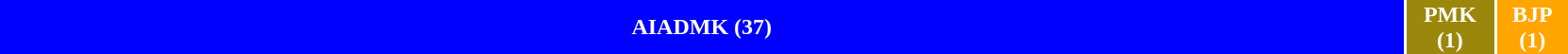<table style="width:88%; text-align:center;">
<tr style="color:white;">
<td style="background:blue; width:89.8%;"><strong>AIADMK (37)</strong></td>
<td style="background:#9B870C; width:5.6%;"><strong>PMK (1)</strong></td>
<td style="background:orange; width:4.6%;"><strong>BJP (1)</strong></td>
</tr>
<tr>
</tr>
</table>
